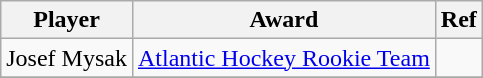<table class="wikitable">
<tr>
<th>Player</th>
<th>Award</th>
<th>Ref</th>
</tr>
<tr>
<td>Josef Mysak</td>
<td><a href='#'>Atlantic Hockey Rookie Team</a></td>
<td></td>
</tr>
<tr>
</tr>
</table>
